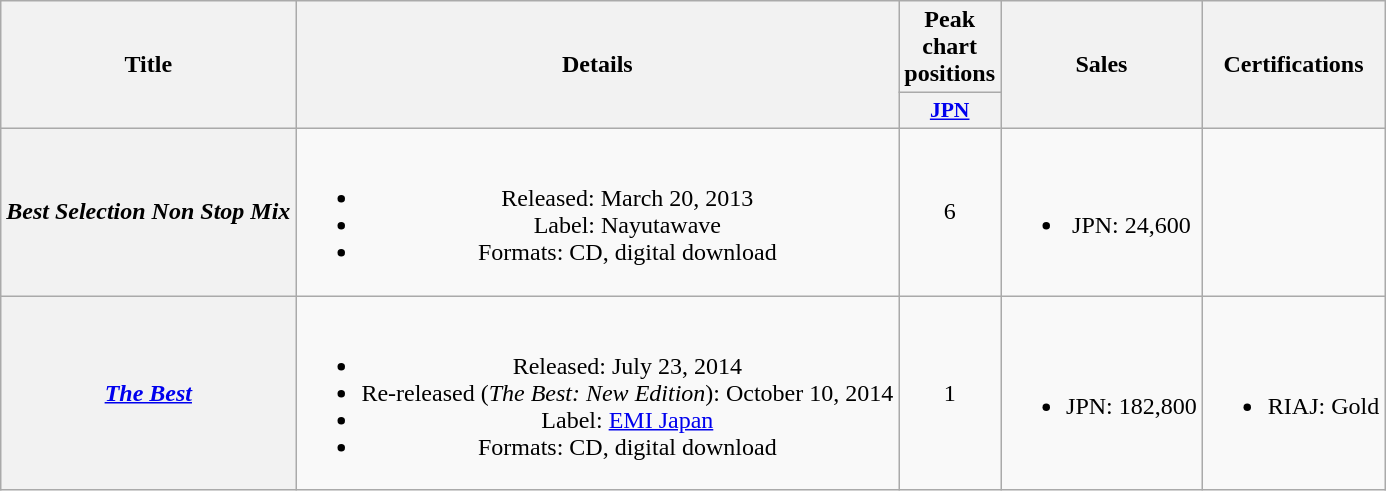<table class="wikitable plainrowheaders" style="text-align:center;">
<tr>
<th scope="col" rowspan="2">Title</th>
<th scope="col" rowspan="2">Details</th>
<th scope="col">Peak chart<br>positions</th>
<th scope="col" rowspan="2">Sales</th>
<th scope="col" rowspan="2">Certifications</th>
</tr>
<tr>
<th scope="col" style="width:2.7em;font-size:90%;"><a href='#'>JPN</a><br></th>
</tr>
<tr>
<th scope="row"><em>Best Selection Non Stop Mix</em></th>
<td><br><ul><li>Released: March 20, 2013 </li><li>Label: Nayutawave</li><li>Formats: CD, digital download</li></ul></td>
<td>6</td>
<td><br><ul><li>JPN: 24,600</li></ul></td>
<td></td>
</tr>
<tr>
<th scope="row"><em><a href='#'>The Best</a></em></th>
<td><br><ul><li>Released: July 23, 2014 </li><li>Re-released (<em>The Best: New Edition</em>): October 10, 2014 </li><li>Label: <a href='#'>EMI Japan</a></li><li>Formats: CD, digital download</li></ul></td>
<td>1</td>
<td><br><ul><li>JPN: 182,800</li></ul></td>
<td><br><ul><li>RIAJ: Gold</li></ul></td>
</tr>
</table>
